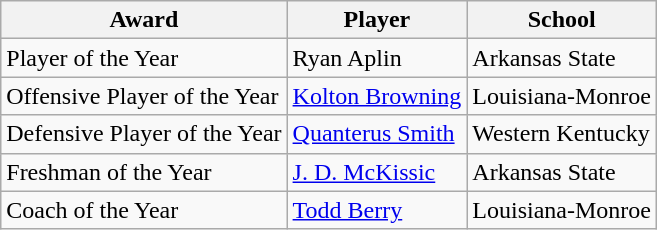<table class="wikitable sortable">
<tr>
<th>Award</th>
<th>Player</th>
<th>School</th>
</tr>
<tr>
<td>Player of the Year</td>
<td>Ryan Aplin</td>
<td>Arkansas State</td>
</tr>
<tr>
<td>Offensive Player of the Year</td>
<td><a href='#'>Kolton Browning</a></td>
<td>Louisiana-Monroe</td>
</tr>
<tr>
<td>Defensive Player of the Year</td>
<td><a href='#'>Quanterus Smith</a></td>
<td>Western Kentucky</td>
</tr>
<tr>
<td>Freshman of the Year</td>
<td><a href='#'>J. D. McKissic</a></td>
<td>Arkansas State</td>
</tr>
<tr>
<td>Coach of the Year</td>
<td><a href='#'>Todd Berry</a></td>
<td>Louisiana-Monroe</td>
</tr>
</table>
